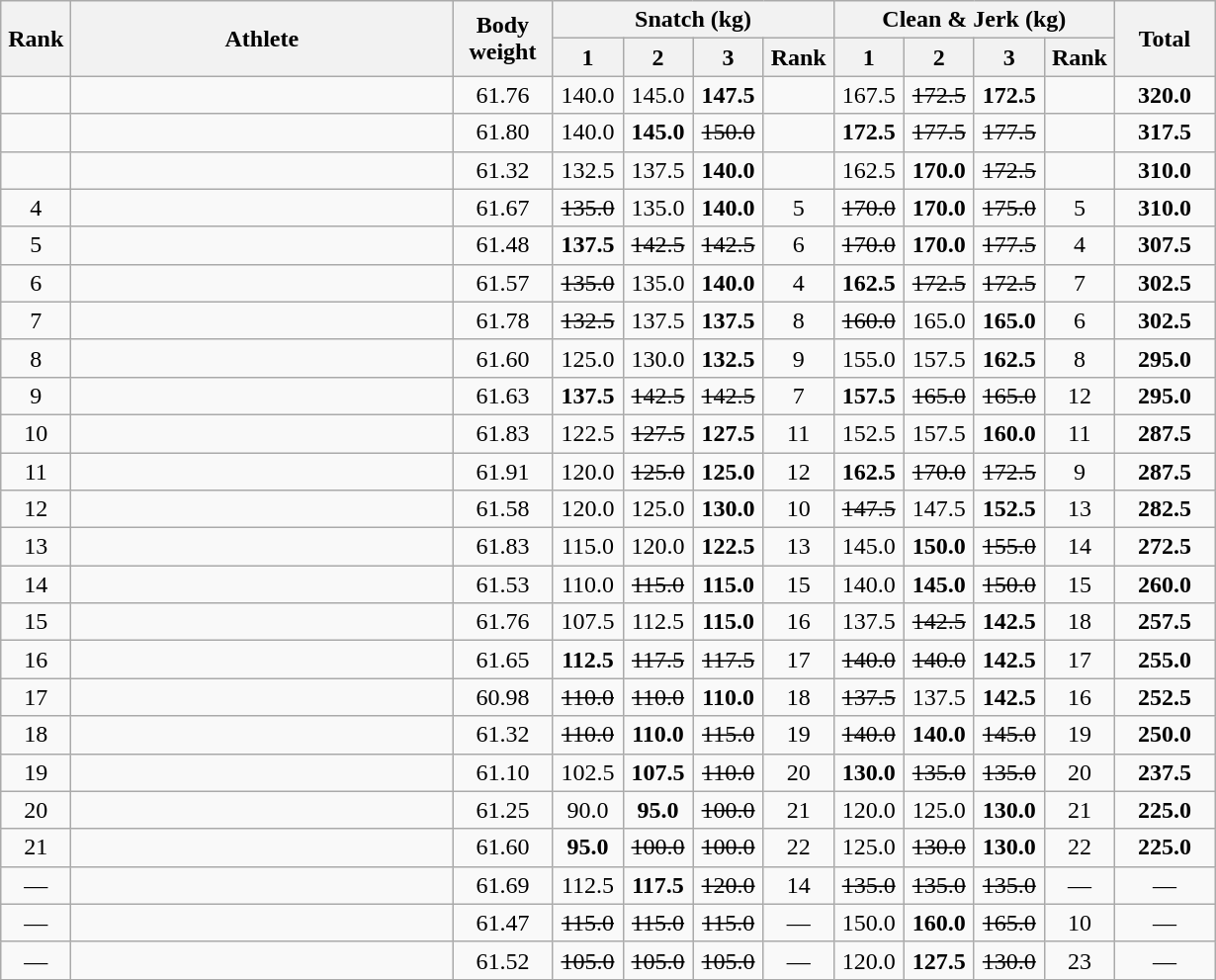<table class = "wikitable" style="text-align:center;">
<tr>
<th rowspan=2 width=40>Rank</th>
<th rowspan=2 width=250>Athlete</th>
<th rowspan=2 width=60>Body weight</th>
<th colspan=4>Snatch (kg)</th>
<th colspan=4>Clean & Jerk (kg)</th>
<th rowspan=2 width=60>Total</th>
</tr>
<tr>
<th width=40>1</th>
<th width=40>2</th>
<th width=40>3</th>
<th width=40>Rank</th>
<th width=40>1</th>
<th width=40>2</th>
<th width=40>3</th>
<th width=40>Rank</th>
</tr>
<tr>
<td></td>
<td align=left></td>
<td>61.76</td>
<td>140.0</td>
<td>145.0</td>
<td><strong>147.5</strong></td>
<td></td>
<td>167.5</td>
<td><s>172.5 </s></td>
<td><strong>172.5</strong></td>
<td></td>
<td><strong>320.0  </strong></td>
</tr>
<tr>
<td></td>
<td align=left></td>
<td>61.80</td>
<td>140.0</td>
<td><strong>145.0</strong></td>
<td><s>150.0 </s></td>
<td></td>
<td><strong>172.5</strong></td>
<td><s>177.5 </s></td>
<td><s>177.5 </s></td>
<td></td>
<td><strong>317.5  </strong></td>
</tr>
<tr>
<td></td>
<td align=left></td>
<td>61.32</td>
<td>132.5</td>
<td>137.5</td>
<td><strong>140.0</strong></td>
<td></td>
<td>162.5</td>
<td><strong>170.0</strong></td>
<td><s>172.5 </s></td>
<td></td>
<td><strong>310.0  </strong></td>
</tr>
<tr>
<td>4</td>
<td align=left></td>
<td>61.67</td>
<td><s>135.0 </s></td>
<td>135.0</td>
<td><strong>140.0</strong></td>
<td>5</td>
<td><s>170.0 </s></td>
<td><strong>170.0</strong></td>
<td><s>175.0 </s></td>
<td>5</td>
<td><strong>310.0  </strong></td>
</tr>
<tr>
<td>5</td>
<td align=left></td>
<td>61.48</td>
<td><strong>137.5</strong></td>
<td><s>142.5 </s></td>
<td><s>142.5 </s></td>
<td>6</td>
<td><s>170.0 </s></td>
<td><strong>170.0</strong></td>
<td><s>177.5 </s></td>
<td>4</td>
<td><strong>307.5  </strong></td>
</tr>
<tr>
<td>6</td>
<td align=left></td>
<td>61.57</td>
<td><s>135.0 </s></td>
<td>135.0</td>
<td><strong>140.0</strong></td>
<td>4</td>
<td><strong>162.5</strong></td>
<td><s>172.5 </s></td>
<td><s>172.5 </s></td>
<td>7</td>
<td><strong>302.5  </strong></td>
</tr>
<tr>
<td>7</td>
<td align=left></td>
<td>61.78</td>
<td><s>132.5 </s></td>
<td>137.5</td>
<td><strong>137.5</strong></td>
<td>8</td>
<td><s>160.0 </s></td>
<td>165.0</td>
<td><strong>165.0</strong></td>
<td>6</td>
<td><strong>302.5  </strong></td>
</tr>
<tr>
<td>8</td>
<td align=left></td>
<td>61.60</td>
<td>125.0</td>
<td>130.0</td>
<td><strong>132.5</strong></td>
<td>9</td>
<td>155.0</td>
<td>157.5</td>
<td><strong>162.5</strong></td>
<td>8</td>
<td><strong>295.0  </strong></td>
</tr>
<tr>
<td>9</td>
<td align=left></td>
<td>61.63</td>
<td><strong>137.5</strong></td>
<td><s>142.5 </s></td>
<td><s>142.5 </s></td>
<td>7</td>
<td><strong>157.5</strong></td>
<td><s>165.0 </s></td>
<td><s>165.0 </s></td>
<td>12</td>
<td><strong>295.0  </strong></td>
</tr>
<tr>
<td>10</td>
<td align=left></td>
<td>61.83</td>
<td>122.5</td>
<td><s>127.5 </s></td>
<td><strong>127.5</strong></td>
<td>11</td>
<td>152.5</td>
<td>157.5</td>
<td><strong>160.0</strong></td>
<td>11</td>
<td><strong>287.5  </strong></td>
</tr>
<tr>
<td>11</td>
<td align=left></td>
<td>61.91</td>
<td>120.0</td>
<td><s>125.0 </s></td>
<td><strong>125.0</strong></td>
<td>12</td>
<td><strong>162.5</strong></td>
<td><s>170.0 </s></td>
<td><s>172.5 </s></td>
<td>9</td>
<td><strong>287.5  </strong></td>
</tr>
<tr>
<td>12</td>
<td align=left></td>
<td>61.58</td>
<td>120.0</td>
<td>125.0</td>
<td><strong>130.0</strong></td>
<td>10</td>
<td><s>147.5 </s></td>
<td>147.5</td>
<td><strong>152.5</strong></td>
<td>13</td>
<td><strong>282.5  </strong></td>
</tr>
<tr>
<td>13</td>
<td align=left></td>
<td>61.83</td>
<td>115.0</td>
<td>120.0</td>
<td><strong>122.5</strong></td>
<td>13</td>
<td>145.0</td>
<td><strong>150.0</strong></td>
<td><s>155.0 </s></td>
<td>14</td>
<td><strong>272.5  </strong></td>
</tr>
<tr>
<td>14</td>
<td align=left></td>
<td>61.53</td>
<td>110.0</td>
<td><s>115.0 </s></td>
<td><strong>115.0</strong></td>
<td>15</td>
<td>140.0</td>
<td><strong>145.0</strong></td>
<td><s>150.0 </s></td>
<td>15</td>
<td><strong>260.0  </strong></td>
</tr>
<tr>
<td>15</td>
<td align=left></td>
<td>61.76</td>
<td>107.5</td>
<td>112.5</td>
<td><strong>115.0</strong></td>
<td>16</td>
<td>137.5</td>
<td><s>142.5 </s></td>
<td><strong>142.5</strong></td>
<td>18</td>
<td><strong>257.5  </strong></td>
</tr>
<tr>
<td>16</td>
<td align=left></td>
<td>61.65</td>
<td><strong>112.5</strong></td>
<td><s>117.5 </s></td>
<td><s>117.5 </s></td>
<td>17</td>
<td><s>140.0 </s></td>
<td><s>140.0 </s></td>
<td><strong>142.5</strong></td>
<td>17</td>
<td><strong>255.0  </strong></td>
</tr>
<tr>
<td>17</td>
<td align=left></td>
<td>60.98</td>
<td><s>110.0 </s></td>
<td><s>110.0 </s></td>
<td><strong>110.0</strong></td>
<td>18</td>
<td><s>137.5 </s></td>
<td>137.5</td>
<td><strong>142.5</strong></td>
<td>16</td>
<td><strong>252.5  </strong></td>
</tr>
<tr>
<td>18</td>
<td align=left></td>
<td>61.32</td>
<td><s>110.0 </s></td>
<td><strong>110.0</strong></td>
<td><s>115.0 </s></td>
<td>19</td>
<td><s>140.0 </s></td>
<td><strong>140.0</strong></td>
<td><s>145.0 </s></td>
<td>19</td>
<td><strong>250.0  </strong></td>
</tr>
<tr>
<td>19</td>
<td align=left></td>
<td>61.10</td>
<td>102.5</td>
<td><strong>107.5</strong></td>
<td><s>110.0 </s></td>
<td>20</td>
<td><strong>130.0</strong></td>
<td><s>135.0 </s></td>
<td><s>135.0 </s></td>
<td>20</td>
<td><strong>237.5  </strong></td>
</tr>
<tr>
<td>20</td>
<td align=left></td>
<td>61.25</td>
<td>90.0</td>
<td><strong>95.0</strong></td>
<td><s>100.0 </s></td>
<td>21</td>
<td>120.0</td>
<td>125.0</td>
<td><strong>130.0</strong></td>
<td>21</td>
<td><strong>225.0  </strong></td>
</tr>
<tr>
<td>21</td>
<td align=left></td>
<td>61.60</td>
<td><strong>95.0</strong></td>
<td><s>100.0 </s></td>
<td><s>100.0 </s></td>
<td>22</td>
<td>125.0</td>
<td><s>130.0 </s></td>
<td><strong>130.0</strong></td>
<td>22</td>
<td><strong>225.0  </strong></td>
</tr>
<tr>
<td>—</td>
<td align=left></td>
<td>61.69</td>
<td>112.5</td>
<td><strong>117.5</strong></td>
<td><s>120.0 </s></td>
<td>14</td>
<td><s>135.0 </s></td>
<td><s>135.0 </s></td>
<td><s>135.0 </s></td>
<td>—</td>
<td>—</td>
</tr>
<tr>
<td>—</td>
<td align=left></td>
<td>61.47</td>
<td><s>115.0 </s></td>
<td><s>115.0 </s></td>
<td><s>115.0 </s></td>
<td>—</td>
<td>150.0</td>
<td><strong>160.0</strong></td>
<td><s>165.0 </s></td>
<td>10</td>
<td>—</td>
</tr>
<tr>
<td>—</td>
<td align=left></td>
<td>61.52</td>
<td><s>105.0 </s></td>
<td><s>105.0 </s></td>
<td><s>105.0 </s></td>
<td>—</td>
<td>120.0</td>
<td><strong>127.5</strong></td>
<td><s>130.0 </s></td>
<td>23</td>
<td>—</td>
</tr>
</table>
